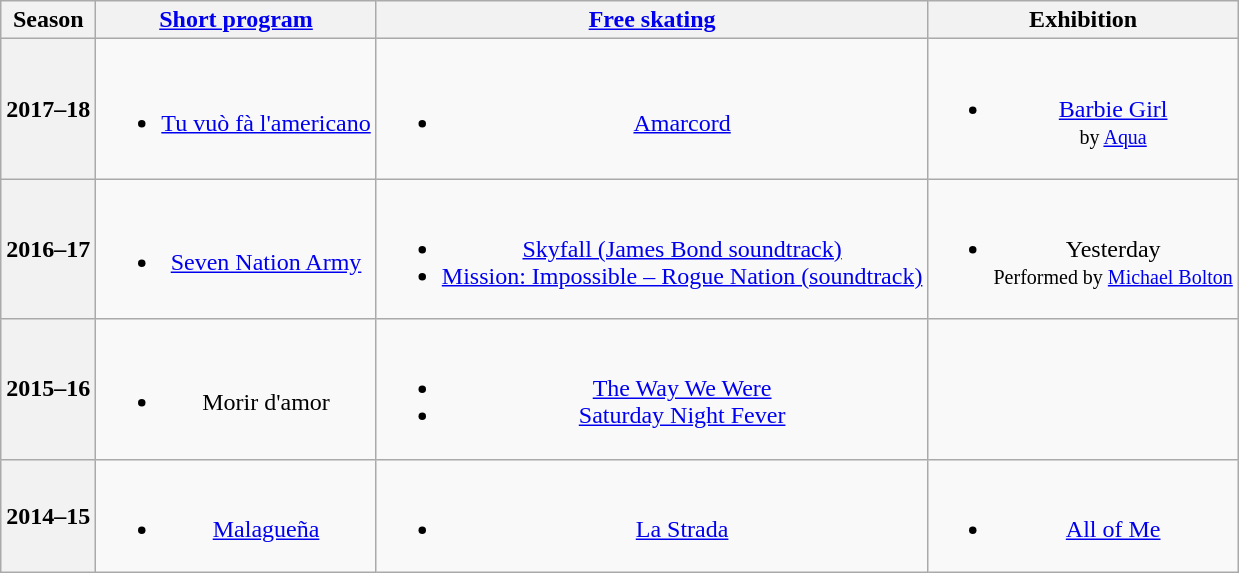<table class="wikitable" style="text-align:center">
<tr>
<th>Season</th>
<th><a href='#'>Short program</a></th>
<th><a href='#'>Free skating</a></th>
<th>Exhibition</th>
</tr>
<tr>
<th>2017–18 <br></th>
<td><br><ul><li><a href='#'>Tu vuò fà l'americano</a> <br></li></ul></td>
<td><br><ul><li><a href='#'>Amarcord</a> <br></li></ul></td>
<td><br><ul><li><a href='#'>Barbie Girl</a> <br><small>by <a href='#'>Aqua</a></small></li></ul></td>
</tr>
<tr>
<th>2016–17</th>
<td><br><ul><li><a href='#'>Seven Nation Army</a> <br></li></ul></td>
<td><br><ul><li><a href='#'>Skyfall (James Bond soundtrack)</a> <br></li><li><a href='#'>Mission: Impossible – Rogue Nation (soundtrack)</a></li></ul></td>
<td><br><ul><li>Yesterday<br><small>Performed by <a href='#'>Michael Bolton</a></small></li></ul></td>
</tr>
<tr>
<th>2015–16 <br> </th>
<td><br><ul><li>Morir d'amor <br></li></ul></td>
<td><br><ul><li><a href='#'>The Way We Were</a> <br></li><li><a href='#'>Saturday Night Fever</a> <br></li></ul></td>
<td></td>
</tr>
<tr>
<th>2014–15 <br> </th>
<td><br><ul><li><a href='#'>Malagueña</a> <br></li></ul></td>
<td><br><ul><li><a href='#'>La Strada</a> <br></li></ul></td>
<td><br><ul><li><a href='#'>All of Me</a> <br></li></ul></td>
</tr>
</table>
